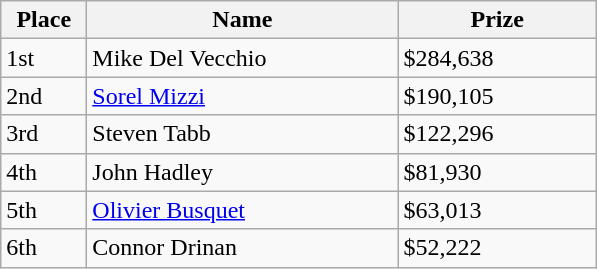<table class="wikitable">
<tr>
<th style="width:50px;">Place</th>
<th style="width:200px;">Name</th>
<th style="width:125px;">Prize</th>
</tr>
<tr>
<td>1st</td>
<td> Mike Del Vecchio</td>
<td>$284,638</td>
</tr>
<tr>
<td>2nd</td>
<td> <a href='#'>Sorel Mizzi</a></td>
<td>$190,105</td>
</tr>
<tr>
<td>3rd</td>
<td> Steven Tabb</td>
<td>$122,296</td>
</tr>
<tr>
<td>4th</td>
<td> John Hadley</td>
<td>$81,930</td>
</tr>
<tr>
<td>5th</td>
<td> <a href='#'>Olivier Busquet</a></td>
<td>$63,013</td>
</tr>
<tr>
<td>6th</td>
<td> Connor Drinan</td>
<td>$52,222</td>
</tr>
</table>
